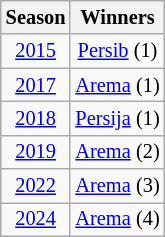<table class="wikitable floatright" style="text-align:center; font-size:85%">
<tr>
<th>Season</th>
<th>Winners</th>
</tr>
<tr>
<td><a href='#'>2015</a></td>
<td><a href='#'>Persib</a> (1)</td>
</tr>
<tr>
<td><a href='#'>2017</a></td>
<td><a href='#'>Arema</a> (1)</td>
</tr>
<tr>
<td><a href='#'>2018</a></td>
<td><a href='#'>Persija</a> (1)</td>
</tr>
<tr>
<td><a href='#'>2019</a></td>
<td><a href='#'>Arema</a> (2)</td>
</tr>
<tr>
<td><a href='#'>2022</a></td>
<td><a href='#'>Arema</a> (3)</td>
</tr>
<tr>
<td><a href='#'>2024</a></td>
<td><a href='#'>Arema</a> (4)</td>
</tr>
</table>
